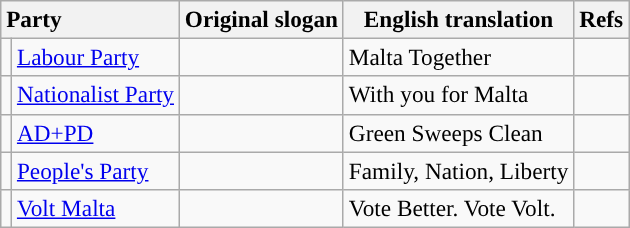<table class="wikitable" style="font-size:97%; text-align:left">
<tr>
<th colspan="2" style="text-align:left;">Party</th>
<th>Original slogan</th>
<th>English translation</th>
<th>Refs</th>
</tr>
<tr>
<td style="background:"></td>
<td><a href='#'>Labour Party</a></td>
<td></td>
<td>Malta Together</td>
<td></td>
</tr>
<tr>
<td style="background:"></td>
<td><a href='#'>Nationalist Party</a></td>
<td></td>
<td>With you for Malta</td>
<td></td>
</tr>
<tr>
<td style="background:"></td>
<td><a href='#'>AD+PD</a></td>
<td></td>
<td>Green Sweeps Clean</td>
<td></td>
</tr>
<tr>
<td style="background:"></td>
<td><a href='#'>People's Party</a></td>
<td></td>
<td>Family, Nation, Liberty</td>
<td></td>
</tr>
<tr>
<td style="background:"></td>
<td><a href='#'>Volt Malta</a></td>
<td></td>
<td>Vote Better. Vote Volt.</td>
<td></td>
</tr>
</table>
